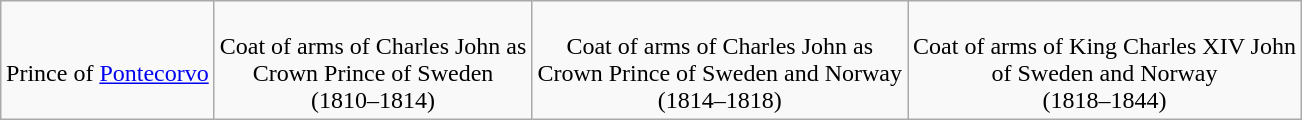<table class="wikitable" style="margin:1em auto; text-align:center;">
<tr>
<td><br>Prince of <a href='#'>Pontecorvo</a></td>
<td><br>Coat of arms of Charles John as<br> Crown Prince of Sweden<br>(1810–1814)</td>
<td><br>Coat of arms of Charles John as<br> Crown Prince of Sweden and Norway<br>(1814–1818)</td>
<td><br>Coat of arms of King Charles XIV John <br> of Sweden and Norway<br>(1818–1844)</td>
</tr>
</table>
